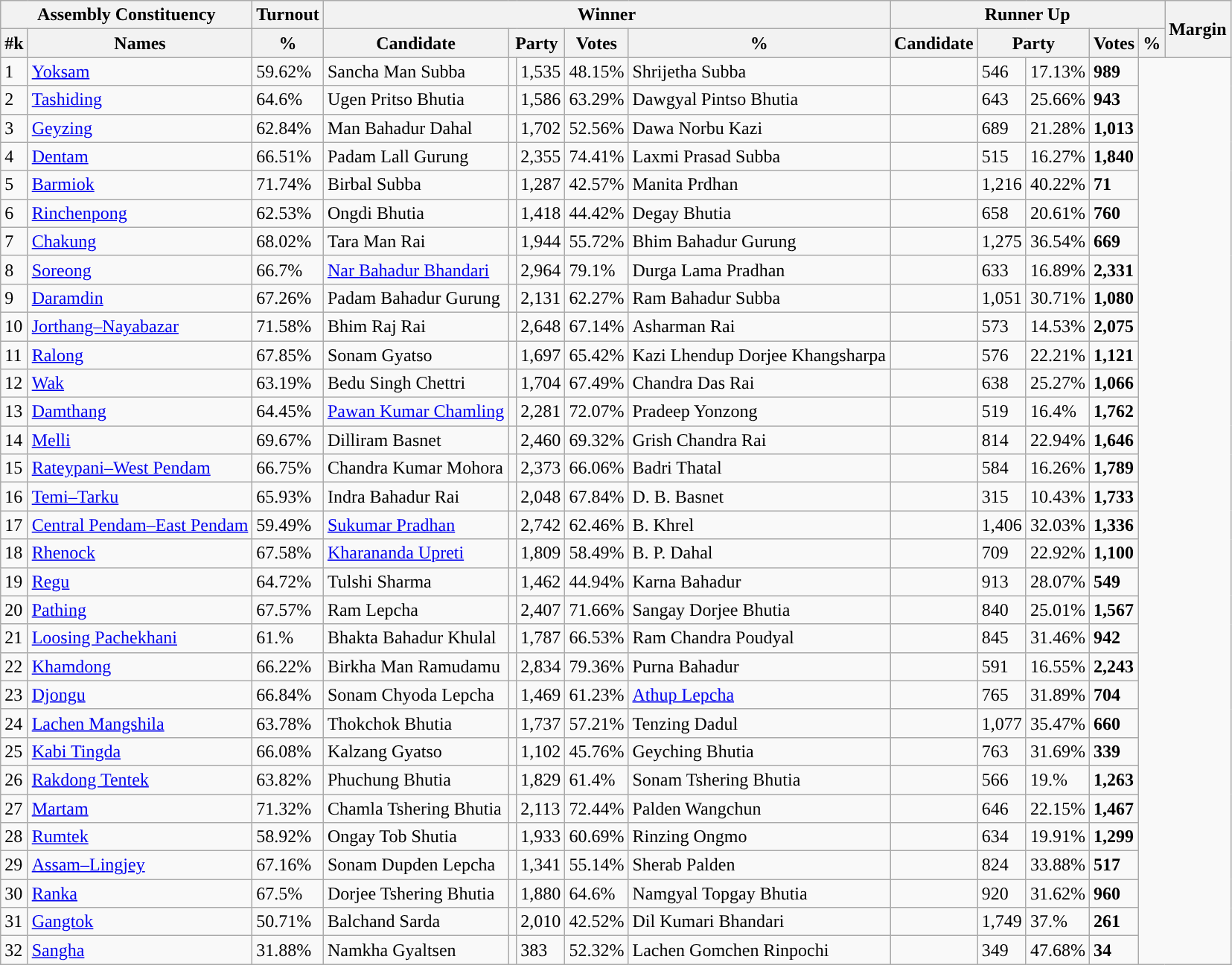<table class="wikitable sortable">
<tr>
<th colspan="2">Assembly Constituency</th>
<th>Turnout</th>
<th colspan="5">Winner</th>
<th colspan="5">Runner Up</th>
<th rowspan="2" data-sort-type=number>Margin</th>
</tr>
<tr>
<th>#k</th>
<th>Names</th>
<th>%</th>
<th>Candidate</th>
<th colspan="2">Party</th>
<th data-sort-type=number>Votes</th>
<th>%</th>
<th>Candidate</th>
<th colspan="2">Party</th>
<th data-sort-type=number>Votes</th>
<th>%</th>
</tr>
<tr>
<td>1</td>
<td><a href='#'>Yoksam</a></td>
<td>59.62%</td>
<td>Sancha Man Subba</td>
<td></td>
<td>1,535</td>
<td>48.15%</td>
<td>Shrijetha Subba</td>
<td></td>
<td>546</td>
<td>17.13%</td>
<td style="background:"><span><strong>989</strong></span></td>
</tr>
<tr>
<td>2</td>
<td><a href='#'>Tashiding</a></td>
<td>64.6%</td>
<td>Ugen Pritso Bhutia</td>
<td></td>
<td>1,586</td>
<td>63.29%</td>
<td>Dawgyal Pintso Bhutia</td>
<td></td>
<td>643</td>
<td>25.66%</td>
<td style="background:"><span><strong>943</strong></span></td>
</tr>
<tr>
<td>3</td>
<td><a href='#'>Geyzing</a></td>
<td>62.84%</td>
<td>Man Bahadur Dahal</td>
<td></td>
<td>1,702</td>
<td>52.56%</td>
<td>Dawa Norbu Kazi</td>
<td></td>
<td>689</td>
<td>21.28%</td>
<td style="background:"><span><strong>1,013</strong></span></td>
</tr>
<tr>
<td>4</td>
<td><a href='#'>Dentam</a></td>
<td>66.51%</td>
<td>Padam Lall Gurung</td>
<td></td>
<td>2,355</td>
<td>74.41%</td>
<td>Laxmi Prasad Subba</td>
<td></td>
<td>515</td>
<td>16.27%</td>
<td style="background:"><span><strong>1,840</strong></span></td>
</tr>
<tr>
<td>5</td>
<td><a href='#'>Barmiok</a></td>
<td>71.74%</td>
<td>Birbal Subba</td>
<td></td>
<td>1,287</td>
<td>42.57%</td>
<td>Manita Prdhan</td>
<td></td>
<td>1,216</td>
<td>40.22%</td>
<td style="background:"><span><strong>71</strong></span></td>
</tr>
<tr>
<td>6</td>
<td><a href='#'>Rinchenpong</a></td>
<td>62.53%</td>
<td>Ongdi Bhutia</td>
<td></td>
<td>1,418</td>
<td>44.42%</td>
<td>Degay Bhutia</td>
<td></td>
<td>658</td>
<td>20.61%</td>
<td style="background:"><span><strong>760</strong></span></td>
</tr>
<tr>
<td>7</td>
<td><a href='#'>Chakung</a></td>
<td>68.02%</td>
<td>Tara Man Rai</td>
<td></td>
<td>1,944</td>
<td>55.72%</td>
<td>Bhim Bahadur Gurung</td>
<td></td>
<td>1,275</td>
<td>36.54%</td>
<td style="background:"><span><strong>669</strong></span></td>
</tr>
<tr>
<td>8</td>
<td><a href='#'>Soreong</a></td>
<td>66.7%</td>
<td><a href='#'>Nar Bahadur Bhandari</a></td>
<td></td>
<td>2,964</td>
<td>79.1%</td>
<td>Durga Lama Pradhan</td>
<td></td>
<td>633</td>
<td>16.89%</td>
<td style="background:"><span><strong>2,331</strong></span></td>
</tr>
<tr>
<td>9</td>
<td><a href='#'>Daramdin</a></td>
<td>67.26%</td>
<td>Padam Bahadur Gurung</td>
<td></td>
<td>2,131</td>
<td>62.27%</td>
<td>Ram Bahadur Subba</td>
<td></td>
<td>1,051</td>
<td>30.71%</td>
<td style="background:"><span><strong>1,080</strong></span></td>
</tr>
<tr>
<td>10</td>
<td><a href='#'>Jorthang–Nayabazar</a></td>
<td>71.58%</td>
<td>Bhim Raj Rai</td>
<td></td>
<td>2,648</td>
<td>67.14%</td>
<td>Asharman Rai</td>
<td></td>
<td>573</td>
<td>14.53%</td>
<td style="background:"><span><strong>2,075</strong></span></td>
</tr>
<tr>
<td>11</td>
<td><a href='#'>Ralong</a></td>
<td>67.85%</td>
<td>Sonam Gyatso</td>
<td></td>
<td>1,697</td>
<td>65.42%</td>
<td>Kazi Lhendup Dorjee Khangsharpa</td>
<td></td>
<td>576</td>
<td>22.21%</td>
<td style="background:"><span><strong>1,121</strong></span></td>
</tr>
<tr>
<td>12</td>
<td><a href='#'>Wak</a></td>
<td>63.19%</td>
<td>Bedu Singh Chettri</td>
<td></td>
<td>1,704</td>
<td>67.49%</td>
<td>Chandra Das Rai</td>
<td></td>
<td>638</td>
<td>25.27%</td>
<td style="background:"><span><strong>1,066</strong></span></td>
</tr>
<tr>
<td>13</td>
<td><a href='#'>Damthang</a></td>
<td>64.45%</td>
<td><a href='#'>Pawan Kumar Chamling</a></td>
<td></td>
<td>2,281</td>
<td>72.07%</td>
<td>Pradeep Yonzong</td>
<td></td>
<td>519</td>
<td>16.4%</td>
<td style="background:"><span><strong>1,762</strong></span></td>
</tr>
<tr>
<td>14</td>
<td><a href='#'>Melli</a></td>
<td>69.67%</td>
<td>Dilliram Basnet</td>
<td></td>
<td>2,460</td>
<td>69.32%</td>
<td>Grish Chandra Rai</td>
<td></td>
<td>814</td>
<td>22.94%</td>
<td style="background:"><span><strong>1,646</strong></span></td>
</tr>
<tr>
<td>15</td>
<td><a href='#'>Rateypani–West Pendam</a></td>
<td>66.75%</td>
<td>Chandra Kumar Mohora</td>
<td></td>
<td>2,373</td>
<td>66.06%</td>
<td>Badri Thatal</td>
<td></td>
<td>584</td>
<td>16.26%</td>
<td style="background:"><span><strong>1,789</strong></span></td>
</tr>
<tr>
<td>16</td>
<td><a href='#'>Temi–Tarku</a></td>
<td>65.93%</td>
<td>Indra Bahadur Rai</td>
<td></td>
<td>2,048</td>
<td>67.84%</td>
<td>D. B. Basnet</td>
<td></td>
<td>315</td>
<td>10.43%</td>
<td style="background:"><span><strong>1,733</strong></span></td>
</tr>
<tr>
<td>17</td>
<td><a href='#'>Central Pendam–East Pendam</a></td>
<td>59.49%</td>
<td><a href='#'>Sukumar Pradhan</a></td>
<td></td>
<td>2,742</td>
<td>62.46%</td>
<td>B. Khrel</td>
<td></td>
<td>1,406</td>
<td>32.03%</td>
<td style="background:"><span><strong>1,336</strong></span></td>
</tr>
<tr>
<td>18</td>
<td><a href='#'>Rhenock</a></td>
<td>67.58%</td>
<td><a href='#'>Kharananda Upreti</a></td>
<td></td>
<td>1,809</td>
<td>58.49%</td>
<td>B. P. Dahal</td>
<td></td>
<td>709</td>
<td>22.92%</td>
<td style="background:"><span><strong>1,100</strong></span></td>
</tr>
<tr>
<td>19</td>
<td><a href='#'>Regu</a></td>
<td>64.72%</td>
<td>Tulshi Sharma</td>
<td></td>
<td>1,462</td>
<td>44.94%</td>
<td>Karna Bahadur</td>
<td></td>
<td>913</td>
<td>28.07%</td>
<td style="background:"><span><strong>549</strong></span></td>
</tr>
<tr>
<td>20</td>
<td><a href='#'>Pathing</a></td>
<td>67.57%</td>
<td>Ram Lepcha</td>
<td></td>
<td>2,407</td>
<td>71.66%</td>
<td>Sangay Dorjee Bhutia</td>
<td></td>
<td>840</td>
<td>25.01%</td>
<td style="background:"><span><strong>1,567</strong></span></td>
</tr>
<tr>
<td>21</td>
<td><a href='#'>Loosing Pachekhani</a></td>
<td>61.%</td>
<td>Bhakta Bahadur Khulal</td>
<td></td>
<td>1,787</td>
<td>66.53%</td>
<td>Ram Chandra Poudyal</td>
<td></td>
<td>845</td>
<td>31.46%</td>
<td style="background:"><span><strong>942</strong></span></td>
</tr>
<tr>
<td>22</td>
<td><a href='#'>Khamdong</a></td>
<td>66.22%</td>
<td>Birkha Man Ramudamu</td>
<td></td>
<td>2,834</td>
<td>79.36%</td>
<td>Purna Bahadur</td>
<td></td>
<td>591</td>
<td>16.55%</td>
<td style="background:"><span><strong>2,243</strong></span></td>
</tr>
<tr>
<td>23</td>
<td><a href='#'>Djongu</a></td>
<td>66.84%</td>
<td>Sonam Chyoda Lepcha</td>
<td></td>
<td>1,469</td>
<td>61.23%</td>
<td><a href='#'>Athup Lepcha</a></td>
<td></td>
<td>765</td>
<td>31.89%</td>
<td style="background:"><span><strong>704</strong></span></td>
</tr>
<tr>
<td>24</td>
<td><a href='#'>Lachen Mangshila</a></td>
<td>63.78%</td>
<td>Thokchok Bhutia</td>
<td></td>
<td>1,737</td>
<td>57.21%</td>
<td>Tenzing Dadul</td>
<td></td>
<td>1,077</td>
<td>35.47%</td>
<td style="background:"><span><strong>660</strong></span></td>
</tr>
<tr>
<td>25</td>
<td><a href='#'>Kabi Tingda</a></td>
<td>66.08%</td>
<td>Kalzang Gyatso</td>
<td></td>
<td>1,102</td>
<td>45.76%</td>
<td>Geyching Bhutia</td>
<td></td>
<td>763</td>
<td>31.69%</td>
<td style="background:"><span><strong>339</strong></span></td>
</tr>
<tr>
<td>26</td>
<td><a href='#'>Rakdong Tentek</a></td>
<td>63.82%</td>
<td>Phuchung Bhutia</td>
<td></td>
<td>1,829</td>
<td>61.4%</td>
<td>Sonam Tshering Bhutia</td>
<td></td>
<td>566</td>
<td>19.%</td>
<td style="background:"><span><strong>1,263</strong></span></td>
</tr>
<tr>
<td>27</td>
<td><a href='#'>Martam</a></td>
<td>71.32%</td>
<td>Chamla Tshering  Bhutia</td>
<td></td>
<td>2,113</td>
<td>72.44%</td>
<td>Palden Wangchun</td>
<td></td>
<td>646</td>
<td>22.15%</td>
<td style="background:"><span><strong>1,467</strong></span></td>
</tr>
<tr>
<td>28</td>
<td><a href='#'>Rumtek</a></td>
<td>58.92%</td>
<td>Ongay Tob Shutia</td>
<td></td>
<td>1,933</td>
<td>60.69%</td>
<td>Rinzing Ongmo</td>
<td></td>
<td>634</td>
<td>19.91%</td>
<td style="background:"><span><strong>1,299</strong></span></td>
</tr>
<tr>
<td>29</td>
<td><a href='#'>Assam–Lingjey</a></td>
<td>67.16%</td>
<td>Sonam Dupden Lepcha</td>
<td></td>
<td>1,341</td>
<td>55.14%</td>
<td>Sherab Palden</td>
<td></td>
<td>824</td>
<td>33.88%</td>
<td style="background:"><span><strong>517</strong></span></td>
</tr>
<tr>
<td>30</td>
<td><a href='#'>Ranka</a></td>
<td>67.5%</td>
<td>Dorjee Tshering Bhutia</td>
<td></td>
<td>1,880</td>
<td>64.6%</td>
<td>Namgyal Topgay Bhutia</td>
<td></td>
<td>920</td>
<td>31.62%</td>
<td style="background:"><span><strong>960</strong></span></td>
</tr>
<tr>
<td>31</td>
<td><a href='#'>Gangtok</a></td>
<td>50.71%</td>
<td>Balchand Sarda</td>
<td></td>
<td>2,010</td>
<td>42.52%</td>
<td>Dil Kumari Bhandari</td>
<td></td>
<td>1,749</td>
<td>37.%</td>
<td style="background:"><span><strong>261</strong></span></td>
</tr>
<tr>
<td>32</td>
<td><a href='#'>Sangha</a></td>
<td>31.88%</td>
<td>Namkha Gyaltsen</td>
<td></td>
<td>383</td>
<td>52.32%</td>
<td>Lachen Gomchen Rinpochi</td>
<td></td>
<td>349</td>
<td>47.68%</td>
<td style="background:"><span><strong>34</strong></span></td>
</tr>
</table>
